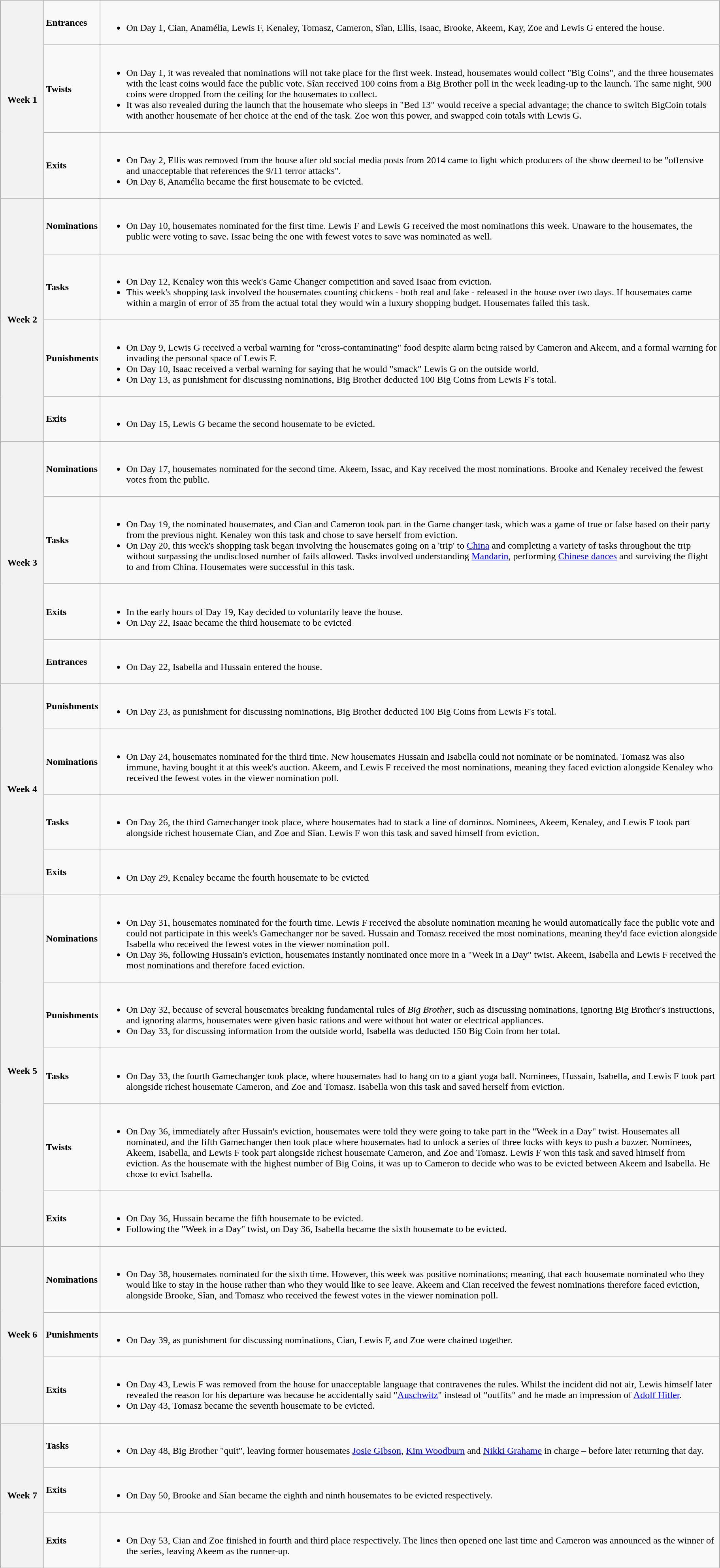<table class="wikitable" style="width: 96%; margin-left: auto; margin-right: auto;">
<tr>
<th rowspan="3" style="width: 6%;">Week 1</th>
<td><strong>Entrances</strong></td>
<td><br><ul><li>On Day 1, Cian, Anamélia, Lewis F, Kenaley, Tomasz, Cameron, Sîan, Ellis, Isaac, Brooke, Akeem, Kay, Zoe and Lewis G entered the house.</li></ul></td>
</tr>
<tr>
<td><strong>Twists</strong></td>
<td><br><ul><li>On Day 1, it was revealed that nominations will not take place for the first week. Instead, housemates would collect "Big Coins", and the three housemates with the least coins would face the public vote. Sîan received 100 coins from a Big Brother poll in the week leading-up to the launch. The same night, 900 coins were dropped from the ceiling for the housemates to collect.</li><li>It was also revealed during the launch that the housemate who sleeps in "Bed 13" would receive a special advantage; the chance to switch BigCoin totals with another housemate of her choice at the end of the task. Zoe won this power, and swapped coin totals with Lewis G.</li></ul></td>
</tr>
<tr>
<td><strong>Exits</strong></td>
<td><br><ul><li>On Day 2, Ellis was removed from the house after old social media posts from 2014 came to light which producers of the show deemed to be "offensive and unacceptable that references the 9/11 terror attacks".</li><li>On Day 8, Anamélia became the first housemate to be evicted.</li></ul></td>
</tr>
<tr>
<th rowspan="5" style="width: 6%;">Week 2</th>
</tr>
<tr>
<td><strong>Nominations</strong></td>
<td><br><ul><li>On Day 10, housemates nominated for the first time. Lewis F and Lewis G received the most nominations this week. Unaware to the housemates, the public were voting to save. Issac being the one with fewest votes to save was nominated as well.</li></ul></td>
</tr>
<tr>
<td><strong>Tasks</strong></td>
<td><br><ul><li>On Day 12, Kenaley won this week's Game Changer competition and saved Isaac from eviction.</li><li>This week's shopping task involved the housemates counting chickens - both real and fake - released in the house over two days. If housemates came within a margin of error of 35 from the actual total they would win a luxury shopping budget. Housemates failed this task.</li></ul></td>
</tr>
<tr>
<td><strong>Punishments</strong></td>
<td><br><ul><li>On Day 9, Lewis G received a verbal warning for "cross-contaminating" food despite alarm being raised by Cameron and Akeem, and a formal warning for invading the personal space of Lewis F.</li><li>On Day 10, Isaac received a verbal warning for saying that he would "smack" Lewis G on the outside world.</li><li>On Day 13, as punishment for discussing nominations, Big Brother deducted 100 Big Coins from Lewis F's total.</li></ul></td>
</tr>
<tr>
<td><strong>Exits</strong></td>
<td><br><ul><li>On Day 15, Lewis G became the second housemate to be evicted.</li></ul></td>
</tr>
<tr>
<th rowspan="5" style="width: 6%;">Week 3</th>
</tr>
<tr>
<td><strong>Nominations</strong></td>
<td><br><ul><li>On Day 17, housemates nominated for the second time. Akeem, Issac, and Kay received the most nominations. Brooke and Kenaley received the fewest votes from the public.</li></ul></td>
</tr>
<tr>
<td><strong>Tasks</strong></td>
<td><br><ul><li>On Day 19, the nominated housemates, and Cian and Cameron took part in the Game changer task, which was a game of true or false based on their party from the previous night. Kenaley won this task and chose to save herself from eviction.</li><li>On Day 20, this week's shopping task began involving the housemates going on a 'trip' to <a href='#'>China</a> and completing a variety of tasks throughout the trip without surpassing the undisclosed number of fails allowed. Tasks involved understanding <a href='#'>Mandarin</a>, performing <a href='#'>Chinese dances</a> and surviving the flight to and from China. Housemates were successful in this task.</li></ul></td>
</tr>
<tr>
<td><strong>Exits</strong></td>
<td><br><ul><li>In the early hours of Day 19, Kay decided to voluntarily leave the house.</li><li>On Day 22, Isaac became the third housemate to be evicted</li></ul></td>
</tr>
<tr>
<td><strong>Entrances</strong></td>
<td><br><ul><li>On Day 22, Isabella and Hussain entered the house.</li></ul></td>
</tr>
<tr>
</tr>
<tr>
<th rowspan="4" style="width: 6%;">Week 4</th>
<td><strong>Punishments</strong></td>
<td><br><ul><li>On Day 23, as punishment for discussing nominations, Big Brother deducted 100 Big Coins from Lewis F's total.</li></ul></td>
</tr>
<tr>
<td><strong>Nominations</strong></td>
<td><br><ul><li>On Day 24, housemates nominated for the third time. New housemates Hussain and Isabella could not nominate or be nominated. Tomasz was also immune, having bought it at this week's auction. Akeem, and Lewis F received the most nominations, meaning they faced eviction alongside Kenaley who received the fewest votes in the viewer nomination poll.</li></ul></td>
</tr>
<tr>
<td><strong>Tasks</strong></td>
<td><br><ul><li>On Day 26, the third Gamechanger took place, where housemates had to stack a line of dominos. Nominees, Akeem, Kenaley, and Lewis F took part alongside richest housemate Cian, and Zoe and Sîan. Lewis F won this task and saved himself from eviction.</li></ul></td>
</tr>
<tr>
<td><strong>Exits</strong></td>
<td><br><ul><li>On Day 29, Kenaley became the fourth housemate to be evicted</li></ul></td>
</tr>
<tr>
<th rowspan="6" style="width: 6%;">Week 5</th>
</tr>
<tr>
<td><strong>Nominations</strong></td>
<td><br><ul><li>On Day 31, housemates nominated for the fourth time. Lewis F received the absolute nomination meaning he would automatically face the public vote and could not participate in this week's Gamechanger nor be saved. Hussain and Tomasz received the most nominations, meaning they'd face eviction alongside Isabella who received the fewest votes in the viewer nomination poll.</li><li>On Day 36, following Hussain's eviction, housemates instantly nominated once more in a "Week in a Day" twist. Akeem, Isabella and Lewis F received the most nominations and therefore faced eviction.</li></ul></td>
</tr>
<tr>
<td><strong>Punishments</strong></td>
<td><br><ul><li>On Day 32, because of several housemates breaking fundamental rules of <em>Big Brother</em>, such as discussing nominations, ignoring Big Brother's instructions, and ignoring alarms, housemates were given basic rations and were without hot water or electrical appliances.</li><li>On Day 33, for discussing information from the outside world, Isabella was deducted 150 Big Coin from her total.</li></ul></td>
</tr>
<tr>
<td><strong>Tasks</strong></td>
<td><br><ul><li>On Day 33, the fourth Gamechanger took place, where housemates had to hang on to a giant yoga ball. Nominees, Hussain, Isabella, and Lewis F took part alongside richest housemate Cameron, and Zoe and Tomasz. Isabella won this task and saved herself from eviction.</li></ul></td>
</tr>
<tr>
<td><strong>Twists</strong></td>
<td><br><ul><li>On Day 36, immediately after Hussain's eviction, housemates were told they were going to take part in the "Week in a Day" twist. Housemates all nominated, and the fifth Gamechanger then took place where housemates had to unlock a series of three locks with keys to push a buzzer. Nominees, Akeem, Isabella, and Lewis F took part alongside richest housemate Cameron, and Zoe and Tomasz. Lewis F won this task and saved himself from eviction. As the housemate with the highest number of Big Coins, it was up to Cameron to decide who was to be evicted between Akeem and Isabella. He chose to evict Isabella.</li></ul></td>
</tr>
<tr>
<td><strong>Exits</strong></td>
<td><br><ul><li>On Day 36, Hussain became the fifth housemate to be evicted.</li><li>Following the "Week in a Day" twist, on Day 36, Isabella became the sixth housemate to be evicted.</li></ul></td>
</tr>
<tr>
<th rowspan="4" style="width: 6%;">Week 6</th>
</tr>
<tr>
<td><strong>Nominations</strong></td>
<td><br><ul><li>On Day 38, housemates nominated for the sixth time. However, this week was positive nominations; meaning, that each housemate nominated who they would like to stay in the house rather than who they would like to see leave. Akeem and Cian received the fewest nominations therefore faced eviction, alongside Brooke, Sîan, and Tomasz who received the fewest votes in the viewer nomination poll.</li></ul></td>
</tr>
<tr>
<td><strong>Punishments</strong></td>
<td><br><ul><li>On Day 39, as punishment for discussing nominations, Cian, Lewis F, and Zoe were chained together.</li></ul></td>
</tr>
<tr>
<td><strong>Exits</strong></td>
<td><br><ul><li>On Day 43, Lewis F was removed from the house for unacceptable language that contravenes the rules. Whilst the incident did not air, Lewis himself later revealed the reason for his departure was because he accidentally said "<a href='#'>Auschwitz</a>" instead of "outfits" and he made an impression of <a href='#'>Adolf Hitler</a>.</li><li>On Day 43, Tomasz became the seventh housemate to be evicted.</li></ul></td>
</tr>
<tr>
<th rowspan="4" style="width: 1%;">Week 7</th>
</tr>
<tr>
<td><strong>Tasks</strong></td>
<td><br><ul><li>On Day 48, Big Brother "quit", leaving former housemates <a href='#'>Josie Gibson</a>, <a href='#'>Kim Woodburn</a> and <a href='#'>Nikki Grahame</a> in charge – before later returning that day.</li></ul></td>
</tr>
<tr>
<td><strong>Exits</strong></td>
<td><br><ul><li>On Day 50, Brooke and Sîan became the eighth and ninth housemates to be evicted respectively.</li></ul></td>
</tr>
<tr>
<td><strong>Exits</strong></td>
<td><br><ul><li>On Day 53, Cian and Zoe finished in fourth and third place respectively. The lines then opened one last time and Cameron was announced as the winner of the series, leaving Akeem as the runner-up.</li></ul></td>
</tr>
<tr>
</tr>
</table>
